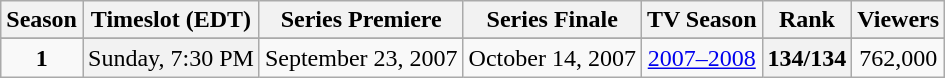<table class="wikitable">
<tr>
<th>Season</th>
<th>Timeslot (EDT)</th>
<th>Series Premiere</th>
<th>Series Finale</th>
<th>TV Season</th>
<th>Rank</th>
<th>Viewers</th>
</tr>
<tr>
</tr>
<tr style="background-color:#F9F9F9">
<th style="background:#F9F9F9;text-align:center"><strong>1</strong></th>
<th style="font-weight:normal;text-align:center">Sunday, 7:30 PM</th>
<td>September 23, 2007</td>
<td>October 14, 2007</td>
<td style="font-weight:normal;text-align:center"><a href='#'>2007–2008</a></td>
<th style="text-align:center"><strong>134/134</strong></th>
<td style="text-align:center">762,000</td>
</tr>
</table>
